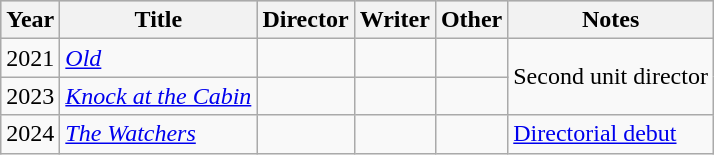<table class="wikitable">
<tr style="background:#ccc; text-align:center;">
<th>Year</th>
<th>Title</th>
<th>Director</th>
<th>Writer</th>
<th>Other</th>
<th>Notes</th>
</tr>
<tr>
<td>2021</td>
<td><a href='#'><em>Old</em></a></td>
<td></td>
<td></td>
<td></td>
<td rowspan="2">Second unit director</td>
</tr>
<tr>
<td>2023</td>
<td><em><a href='#'>Knock at the Cabin</a></em></td>
<td></td>
<td></td>
<td></td>
</tr>
<tr>
<td>2024</td>
<td><a href='#'><em>The Watchers</em></a></td>
<td></td>
<td></td>
<td></td>
<td><a href='#'>Directorial debut</a></td>
</tr>
</table>
